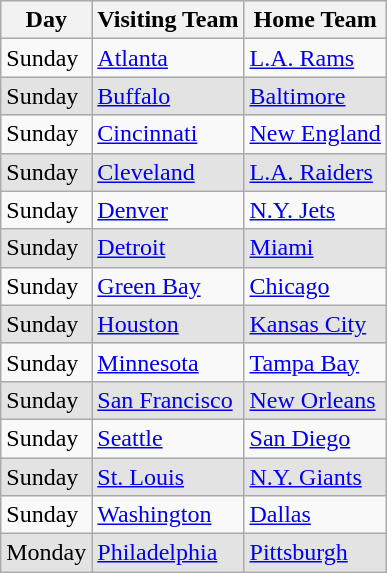<table class="wikitable">
<tr style="background: #e3e3e3;">
<th>Day</th>
<th>Visiting Team</th>
<th>Home Team</th>
</tr>
<tr>
<td>Sunday</td>
<td><a href='#'>Atlanta</a></td>
<td><a href='#'>L.A. Rams</a></td>
</tr>
<tr style="background: #e3e3e3;">
<td>Sunday</td>
<td><a href='#'>Buffalo</a></td>
<td><a href='#'>Baltimore</a></td>
</tr>
<tr>
<td>Sunday</td>
<td><a href='#'>Cincinnati</a></td>
<td><a href='#'>New England</a></td>
</tr>
<tr style="background: #e3e3e3;">
<td>Sunday</td>
<td><a href='#'>Cleveland</a></td>
<td><a href='#'>L.A. Raiders</a></td>
</tr>
<tr>
<td>Sunday</td>
<td><a href='#'>Denver</a></td>
<td><a href='#'>N.Y. Jets</a></td>
</tr>
<tr style="background: #e3e3e3;">
<td>Sunday</td>
<td><a href='#'>Detroit</a></td>
<td><a href='#'>Miami</a></td>
</tr>
<tr>
<td>Sunday</td>
<td><a href='#'>Green Bay</a></td>
<td><a href='#'>Chicago</a></td>
</tr>
<tr style="background: #e3e3e3;">
<td>Sunday</td>
<td><a href='#'>Houston</a></td>
<td><a href='#'>Kansas City</a></td>
</tr>
<tr>
<td>Sunday</td>
<td><a href='#'>Minnesota</a></td>
<td><a href='#'>Tampa Bay</a></td>
</tr>
<tr style="background: #e3e3e3;">
<td>Sunday</td>
<td><a href='#'>San Francisco</a></td>
<td><a href='#'>New Orleans</a></td>
</tr>
<tr>
<td>Sunday</td>
<td><a href='#'>Seattle</a></td>
<td><a href='#'>San Diego</a></td>
</tr>
<tr style="background: #e3e3e3;">
<td>Sunday</td>
<td><a href='#'>St. Louis</a></td>
<td><a href='#'>N.Y. Giants</a></td>
</tr>
<tr>
<td>Sunday</td>
<td><a href='#'>Washington</a></td>
<td><a href='#'>Dallas</a></td>
</tr>
<tr style="background: #e3e3e3;">
<td>Monday</td>
<td><a href='#'>Philadelphia</a></td>
<td><a href='#'>Pittsburgh</a></td>
</tr>
</table>
